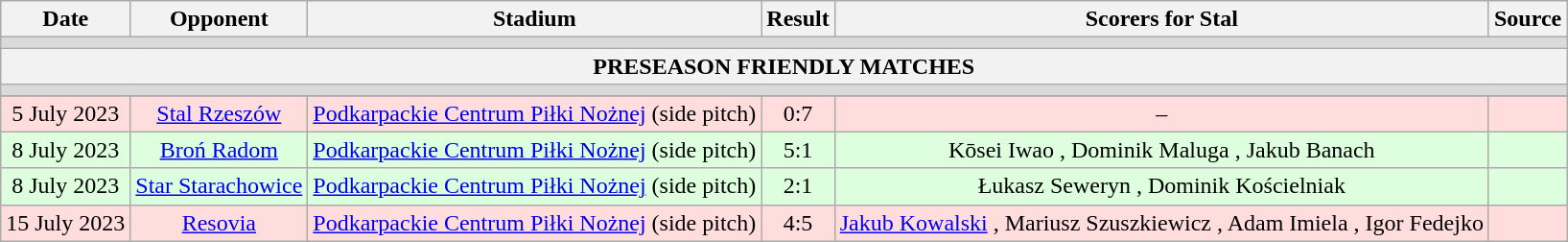<table class="wikitable" style="text-align:center">
<tr>
<th>Date</th>
<th>Opponent</th>
<th>Stadium</th>
<th>Result</th>
<th>Scorers for Stal</th>
<th>Source</th>
</tr>
<tr>
<td colspan="7" style="background-color:#DADADA"></td>
</tr>
<tr>
<th colspan="7" style="text-align:center">PRESEASON FRIENDLY MATCHES</th>
</tr>
<tr>
<td colspan="7" style="background-color:#DADADA"></td>
</tr>
<tr>
</tr>
<tr>
</tr>
<tr bgcolor="#ffdddd">
<td>5 July 2023</td>
<td><a href='#'>Stal Rzeszów</a></td>
<td><a href='#'>Podkarpackie Centrum Piłki Nożnej</a> (side pitch)</td>
<td>0:7</td>
<td>–</td>
<td></td>
</tr>
<tr bgcolor="#ddffdd">
<td>8 July 2023</td>
<td><a href='#'>Broń Radom</a></td>
<td><a href='#'>Podkarpackie Centrum Piłki Nożnej</a> (side pitch)</td>
<td>5:1</td>
<td>Kōsei Iwao , Dominik Maluga , Jakub Banach </td>
<td></td>
</tr>
<tr bgcolor="#ddffdd">
<td>8 July 2023</td>
<td><a href='#'>Star Starachowice</a></td>
<td><a href='#'>Podkarpackie Centrum Piłki Nożnej</a> (side pitch)</td>
<td>2:1</td>
<td>Łukasz Seweryn , Dominik Kościelniak </td>
<td></td>
</tr>
<tr bgcolor="#ffdddd">
<td>15 July 2023</td>
<td><a href='#'>Resovia</a></td>
<td><a href='#'>Podkarpackie Centrum Piłki Nożnej</a> (side pitch)</td>
<td>4:5</td>
<td><a href='#'>Jakub Kowalski</a> , Mariusz Szuszkiewicz , Adam Imiela , Igor Fedejko </td>
<td></td>
</tr>
</table>
